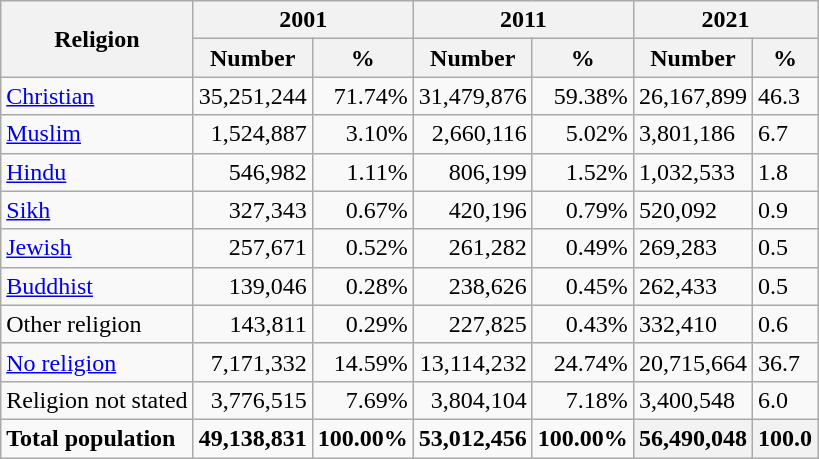<table class="wikitable sortable">
<tr>
<th rowspan="2">Religion</th>
<th colspan="2">2001</th>
<th colspan="2">2011</th>
<th colspan="2">2021</th>
</tr>
<tr>
<th>Number</th>
<th>%</th>
<th>Number</th>
<th>%</th>
<th>Number</th>
<th>%</th>
</tr>
<tr>
<td><a href='#'>Christian</a></td>
<td align=right>35,251,244</td>
<td align=right>71.74%</td>
<td align=right>31,479,876</td>
<td align=right>59.38%</td>
<td>26,167,899</td>
<td>46.3</td>
</tr>
<tr>
<td><a href='#'>Muslim</a></td>
<td align=right>1,524,887</td>
<td align=right>3.10%</td>
<td align=right>2,660,116</td>
<td align=right>5.02%</td>
<td>3,801,186</td>
<td>6.7</td>
</tr>
<tr>
<td><a href='#'>Hindu</a></td>
<td align=right>546,982</td>
<td align=right>1.11%</td>
<td align=right>806,199</td>
<td align=right>1.52%</td>
<td>1,032,533</td>
<td>1.8</td>
</tr>
<tr>
<td><a href='#'>Sikh</a></td>
<td align=right>327,343</td>
<td align=right>0.67%</td>
<td align=right>420,196</td>
<td align=right>0.79%</td>
<td>520,092</td>
<td>0.9</td>
</tr>
<tr>
<td><a href='#'>Jewish</a></td>
<td align=right>257,671</td>
<td align=right>0.52%</td>
<td align=right>261,282</td>
<td align=right>0.49%</td>
<td>269,283</td>
<td>0.5</td>
</tr>
<tr>
<td><a href='#'>Buddhist</a></td>
<td align=right>139,046</td>
<td align=right>0.28%</td>
<td align=right>238,626</td>
<td align=right>0.45%</td>
<td>262,433</td>
<td>0.5</td>
</tr>
<tr>
<td>Other religion</td>
<td align=right>143,811</td>
<td align=right>0.29%</td>
<td align=right>227,825</td>
<td align=right>0.43%</td>
<td>332,410</td>
<td>0.6</td>
</tr>
<tr>
<td><a href='#'>No religion</a></td>
<td align=right>7,171,332</td>
<td align=right>14.59%</td>
<td align=right>13,114,232</td>
<td align=right>24.74%</td>
<td>20,715,664</td>
<td>36.7</td>
</tr>
<tr>
<td>Religion not stated</td>
<td align=right>3,776,515</td>
<td align=right>7.69%</td>
<td align=right>3,804,104</td>
<td align=right>7.18%</td>
<td>3,400,548</td>
<td>6.0</td>
</tr>
<tr>
<td><strong>Total population</strong></td>
<td align=right><strong>49,138,831</strong></td>
<td align=right><strong>100.00%</strong></td>
<td align=right><strong>53,012,456</strong></td>
<td align=right><strong>100.00%</strong></td>
<th>56,490,048</th>
<th>100.0</th>
</tr>
</table>
